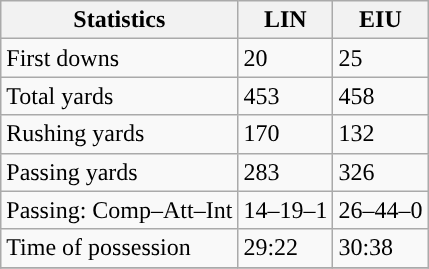<table class="wikitable" style="float: left;">
<tr>
<th>Statistics</th>
<th>LIN</th>
<th>EIU</th>
</tr>
<tr>
<td>First downs</td>
<td>20</td>
<td>25</td>
</tr>
<tr>
<td>Total yards</td>
<td>453</td>
<td>458</td>
</tr>
<tr>
<td>Rushing yards</td>
<td>170</td>
<td>132</td>
</tr>
<tr>
<td>Passing yards</td>
<td>283</td>
<td>326</td>
</tr>
<tr>
<td>Passing: Comp–Att–Int</td>
<td>14–19–1</td>
<td>26–44–0</td>
</tr>
<tr>
<td>Time of possession</td>
<td>29:22</td>
<td>30:38</td>
</tr>
<tr>
</tr>
</table>
